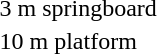<table>
<tr>
<td>3 m springboard<br></td>
<td></td>
<td></td>
<td></td>
</tr>
<tr>
<td>10 m platform<br></td>
<td></td>
<td></td>
<td></td>
</tr>
</table>
